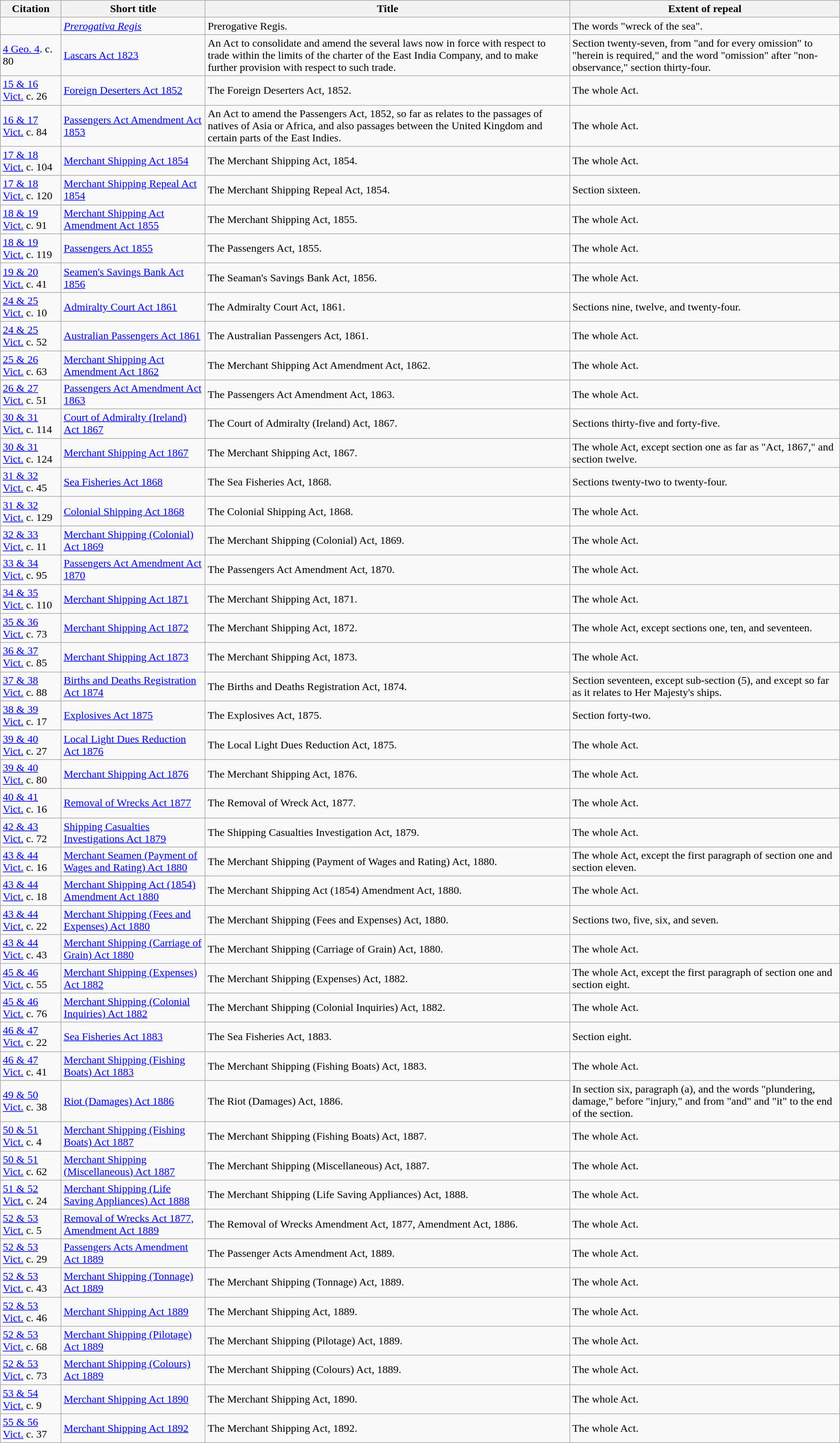<table class="wikitable">
<tr>
<th>Citation</th>
<th>Short title</th>
<th>Title</th>
<th>Extent of repeal</th>
</tr>
<tr>
<td></td>
<td><em><a href='#'>Prerogativa Regis</a></em></td>
<td>Prerogative Regis.</td>
<td>The words "wreck of the sea".</td>
</tr>
<tr>
<td><a href='#'>4 Geo. 4</a>. c. 80</td>
<td><a href='#'>Lascars Act 1823</a></td>
<td>An Act to consolidate and amend the several laws now in force with respect to trade within the limits of the charter of the East India Company, and to make further provision with respect to such trade.</td>
<td>Section twenty-seven, from "and for every omission" to "herein is required," and the word "omission" after "non-observance," section thirty-four.</td>
</tr>
<tr>
<td><a href='#'>15 & 16 Vict.</a> c. 26</td>
<td><a href='#'>Foreign Deserters Act 1852</a></td>
<td>The Foreign Deserters Act, 1852.</td>
<td>The whole Act.</td>
</tr>
<tr>
<td><a href='#'>16 & 17 Vict.</a> c. 84</td>
<td><a href='#'>Passengers Act Amendment Act 1853</a></td>
<td>An Act to amend the Passengers Act, 1852, so far as relates to the passages of natives of Asia or Africa, and also passages between the United Kingdom and certain parts of the East Indies.</td>
<td>The whole Act.</td>
</tr>
<tr>
<td><a href='#'>17 & 18 Vict.</a> c. 104</td>
<td><a href='#'>Merchant Shipping Act 1854</a></td>
<td>The Merchant Shipping Act, 1854.</td>
<td>The whole Act.</td>
</tr>
<tr>
<td><a href='#'>17 & 18 Vict.</a> c. 120</td>
<td><a href='#'>Merchant Shipping Repeal Act 1854</a></td>
<td>The Merchant Shipping Repeal Act, 1854.</td>
<td>Section sixteen.</td>
</tr>
<tr>
<td><a href='#'>18 & 19 Vict.</a> c. 91</td>
<td><a href='#'>Merchant Shipping Act Amendment Act 1855</a></td>
<td>The Merchant Shipping Act, 1855.</td>
<td>The whole Act.</td>
</tr>
<tr>
<td><a href='#'>18 & 19 Vict.</a> c. 119</td>
<td><a href='#'>Passengers Act 1855</a></td>
<td>The Passengers Act, 1855.</td>
<td>The whole Act.</td>
</tr>
<tr>
<td><a href='#'>19 & 20 Vict.</a> c. 41</td>
<td><a href='#'>Seamen's Savings Bank Act 1856</a></td>
<td>The Seaman's Savings Bank Act, 1856.</td>
<td>The whole Act.</td>
</tr>
<tr>
<td><a href='#'>24 & 25 Vict.</a> c. 10</td>
<td><a href='#'>Admiralty Court Act 1861</a></td>
<td>The Admiralty Court Act, 1861.</td>
<td>Sections nine, twelve, and twenty-four.</td>
</tr>
<tr>
<td><a href='#'>24 & 25 Vict.</a> c. 52</td>
<td><a href='#'>Australian Passengers Act 1861</a></td>
<td>The Australian Passengers Act, 1861.</td>
<td>The whole Act.</td>
</tr>
<tr>
<td><a href='#'>25 & 26 Vict.</a> c. 63</td>
<td><a href='#'>Merchant Shipping Act Amendment Act 1862</a></td>
<td>The Merchant Shipping Act Amendment Act, 1862.</td>
<td>The whole Act.</td>
</tr>
<tr>
<td><a href='#'>26 & 27 Vict.</a> c. 51</td>
<td><a href='#'>Passengers Act Amendment Act 1863</a></td>
<td>The Passengers Act Amendment Act, 1863.</td>
<td>The whole Act.</td>
</tr>
<tr>
<td><a href='#'>30 & 31 Vict.</a> c. 114</td>
<td><a href='#'>Court of Admiralty (Ireland) Act 1867</a></td>
<td>The Court of Admiralty (Ireland) Act, 1867.</td>
<td>Sections thirty-five and forty-five.</td>
</tr>
<tr>
<td><a href='#'>30 & 31 Vict.</a> c. 124</td>
<td><a href='#'>Merchant Shipping Act 1867</a></td>
<td>The Merchant Shipping Act, 1867.</td>
<td>The whole Act, except section one as far as  "Act, 1867," and section twelve.</td>
</tr>
<tr>
<td><a href='#'>31 & 32 Vict.</a> c. 45</td>
<td><a href='#'>Sea Fisheries Act 1868</a></td>
<td>The Sea Fisheries Act, 1868.</td>
<td>Sections twenty-two to twenty-four.</td>
</tr>
<tr>
<td><a href='#'>31 & 32 Vict.</a> c. 129</td>
<td><a href='#'>Colonial Shipping Act 1868</a></td>
<td>The Colonial Shipping Act, 1868.</td>
<td>The whole Act.</td>
</tr>
<tr>
<td><a href='#'>32 & 33 Vict.</a> c. 11</td>
<td><a href='#'>Merchant Shipping (Colonial) Act 1869</a></td>
<td>The Merchant Shipping (Colonial) Act, 1869.</td>
<td>The whole Act.</td>
</tr>
<tr>
<td><a href='#'>33 & 34 Vict.</a> c. 95</td>
<td><a href='#'>Passengers Act Amendment Act 1870</a></td>
<td>The Passengers Act Amendment Act, 1870.</td>
<td>The whole Act.</td>
</tr>
<tr>
<td><a href='#'>34 & 35 Vict.</a> c. 110</td>
<td><a href='#'>Merchant Shipping Act 1871</a></td>
<td>The Merchant Shipping Act, 1871.</td>
<td>The whole Act.</td>
</tr>
<tr>
<td><a href='#'>35 & 36 Vict.</a> c. 73</td>
<td><a href='#'>Merchant Shipping Act 1872</a></td>
<td>The Merchant Shipping Act, 1872.</td>
<td>The whole Act, except sections one, ten, and seventeen.</td>
</tr>
<tr>
<td><a href='#'>36 & 37 Vict.</a> c. 85</td>
<td><a href='#'>Merchant Shipping Act 1873</a></td>
<td>The Merchant Shipping Act, 1873.</td>
<td>The whole Act.</td>
</tr>
<tr>
<td><a href='#'>37 & 38 Vict.</a> c. 88</td>
<td><a href='#'>Births and Deaths Registration Act 1874</a></td>
<td>The Births and Deaths Registration Act, 1874.</td>
<td>Section seventeen, except sub-section (5), and except so far as it relates to Her Majesty's ships.</td>
</tr>
<tr>
<td><a href='#'>38 & 39 Vict.</a> c. 17</td>
<td><a href='#'>Explosives Act 1875</a></td>
<td>The Explosives Act, 1875.</td>
<td>Section forty-two.</td>
</tr>
<tr>
<td><a href='#'>39 & 40 Vict.</a> c. 27</td>
<td><a href='#'>Local Light Dues Reduction Act 1876</a></td>
<td>The Local Light Dues Reduction Act, 1875.</td>
<td>The whole Act.</td>
</tr>
<tr>
<td><a href='#'>39 & 40 Vict.</a> c. 80</td>
<td><a href='#'>Merchant Shipping Act 1876</a></td>
<td>The Merchant Shipping Act, 1876.</td>
<td>The whole Act.</td>
</tr>
<tr>
<td><a href='#'>40 & 41 Vict.</a> c. 16</td>
<td><a href='#'>Removal of Wrecks Act 1877</a></td>
<td>The Removal of Wreck Act, 1877.</td>
<td>The whole Act.</td>
</tr>
<tr>
<td><a href='#'>42 & 43 Vict.</a> c. 72</td>
<td><a href='#'>Shipping Casualties Investigations Act 1879</a></td>
<td>The Shipping Casualties Investigation Act, 1879.</td>
<td>The whole Act.</td>
</tr>
<tr>
<td><a href='#'>43 & 44 Vict.</a> c. 16</td>
<td><a href='#'>Merchant Seamen (Payment of Wages and Rating) Act 1880</a></td>
<td>The Merchant Shipping (Payment of Wages and Rating) Act, 1880.</td>
<td>The whole Act, except the first paragraph of section one and section eleven.</td>
</tr>
<tr>
<td><a href='#'>43 & 44 Vict.</a> c. 18</td>
<td><a href='#'>Merchant Shipping Act (1854) Amendment Act 1880</a></td>
<td>The Merchant Shipping Act (1854) Amendment Act, 1880.</td>
<td>The whole Act.</td>
</tr>
<tr>
<td><a href='#'>43 & 44 Vict.</a> c. 22</td>
<td><a href='#'>Merchant Shipping (Fees and Expenses) Act 1880</a></td>
<td>The Merchant Shipping (Fees and Expenses) Act, 1880.</td>
<td>Sections two, five, six, and seven.</td>
</tr>
<tr>
<td><a href='#'>43 & 44 Vict.</a> c. 43</td>
<td><a href='#'>Merchant Shipping (Carriage of Grain) Act 1880</a></td>
<td>The Merchant Shipping (Carriage of Grain) Act, 1880.</td>
<td>The whole Act.</td>
</tr>
<tr>
<td><a href='#'>45 & 46 Vict.</a> c. 55</td>
<td><a href='#'>Merchant Shipping (Expenses) Act 1882</a></td>
<td>The Merchant Shipping (Expenses) Act, 1882.</td>
<td>The whole Act, except the first paragraph of section one and section eight.</td>
</tr>
<tr>
<td><a href='#'>45 & 46 Vict.</a> c. 76</td>
<td><a href='#'>Merchant Shipping (Colonial Inquiries) Act 1882</a></td>
<td>The Merchant Shipping (Colonial Inquiries) Act, 1882.</td>
<td>The whole Act.</td>
</tr>
<tr>
<td><a href='#'>46 & 47 Vict.</a> c. 22</td>
<td><a href='#'>Sea Fisheries Act 1883</a></td>
<td>The Sea Fisheries Act, 1883.</td>
<td>Section eight.</td>
</tr>
<tr>
<td><a href='#'>46 & 47 Vict.</a> c. 41</td>
<td><a href='#'>Merchant Shipping (Fishing Boats) Act 1883</a></td>
<td>The Merchant Shipping (Fishing Boats) Act, 1883.</td>
<td>The whole Act.</td>
</tr>
<tr>
<td><a href='#'>49 & 50 Vict.</a> c. 38</td>
<td><a href='#'>Riot (Damages) Act 1886</a></td>
<td>The Riot (Damages) Act, 1886.</td>
<td>In section six, paragraph (a), and the words "plundering, damage," before "injury," and from "and" and "it" to the end of the section.</td>
</tr>
<tr>
<td><a href='#'>50 & 51 Vict.</a> c. 4</td>
<td><a href='#'>Merchant Shipping (Fishing Boats) Act 1887</a></td>
<td>The Merchant Shipping (Fishing Boats) Act, 1887.</td>
<td>The whole Act.</td>
</tr>
<tr>
<td><a href='#'>50 & 51 Vict.</a> c. 62</td>
<td><a href='#'>Merchant Shipping (Miscellaneous) Act 1887</a></td>
<td>The Merchant Shipping (Miscellaneous) Act, 1887.</td>
<td>The whole Act.</td>
</tr>
<tr>
<td><a href='#'>51 & 52 Vict.</a> c. 24</td>
<td><a href='#'>Merchant Shipping (Life Saving Appliances) Act 1888</a></td>
<td>The Merchant Shipping (Life Saving Appliances) Act, 1888.</td>
<td>The whole Act.</td>
</tr>
<tr>
<td><a href='#'>52 & 53 Vict.</a> c. 5</td>
<td><a href='#'>Removal of Wrecks Act 1877, Amendment Act 1889</a></td>
<td>The Removal of Wrecks Amendment Act, 1877, Amendment Act, 1886.</td>
<td>The whole Act.</td>
</tr>
<tr>
<td><a href='#'>52 & 53 Vict.</a> c. 29</td>
<td><a href='#'>Passengers Acts Amendment Act 1889</a></td>
<td>The Passenger Acts Amendment Act, 1889.</td>
<td>The whole Act.</td>
</tr>
<tr>
<td><a href='#'>52 & 53 Vict.</a> c. 43</td>
<td><a href='#'>Merchant Shipping (Tonnage) Act 1889</a></td>
<td>The Merchant Shipping (Tonnage) Act, 1889.</td>
<td>The whole Act.</td>
</tr>
<tr>
<td><a href='#'>52 & 53 Vict.</a> c. 46</td>
<td><a href='#'>Merchant Shipping Act 1889</a></td>
<td>The Merchant Shipping Act, 1889.</td>
<td>The whole Act.</td>
</tr>
<tr>
<td><a href='#'>52 & 53 Vict.</a> c. 68</td>
<td><a href='#'>Merchant Shipping (Pilotage) Act 1889</a></td>
<td>The Merchant Shipping (Pilotage) Act, 1889.</td>
<td>The whole Act.</td>
</tr>
<tr>
<td><a href='#'>52 & 53 Vict.</a> c. 73</td>
<td><a href='#'>Merchant Shipping (Colours) Act 1889</a></td>
<td>The Merchant Shipping (Colours) Act, 1889.</td>
<td>The whole Act.</td>
</tr>
<tr>
<td><a href='#'>53 & 54 Vict.</a> c. 9</td>
<td><a href='#'>Merchant Shipping Act 1890</a></td>
<td>The Merchant Shipping Act, 1890.</td>
<td>The whole Act.</td>
</tr>
<tr>
<td><a href='#'>55 & 56 Vict.</a> c. 37</td>
<td><a href='#'>Merchant Shipping Act 1892</a></td>
<td>The Merchant Shipping Act, 1892.</td>
<td>The whole Act.</td>
</tr>
</table>
